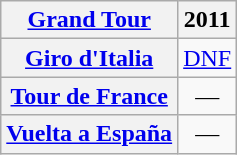<table class="wikitable plainrowheaders">
<tr>
<th scope="col"><a href='#'>Grand Tour</a></th>
<th scope="col">2011</th>
</tr>
<tr style="text-align:center;">
<th scope="row"> <a href='#'>Giro d'Italia</a></th>
<td><a href='#'>DNF</a></td>
</tr>
<tr style="text-align:center;">
<th scope="row"> <a href='#'>Tour de France</a></th>
<td>—</td>
</tr>
<tr style="text-align:center;">
<th scope="row"> <a href='#'>Vuelta a España</a></th>
<td>—</td>
</tr>
</table>
